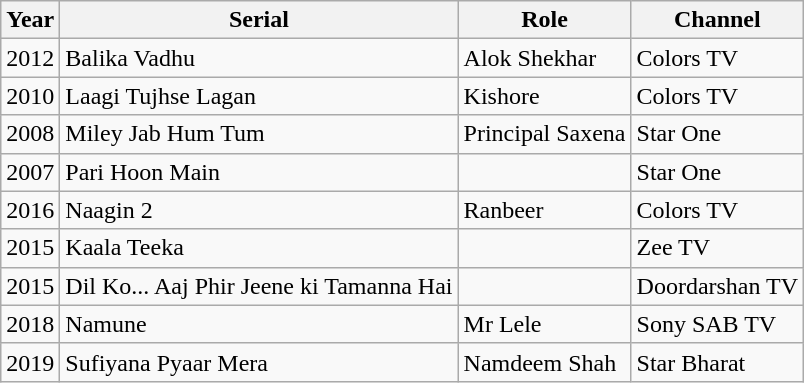<table class="wikitable sortable">
<tr>
<th>Year</th>
<th>Serial</th>
<th>Role</th>
<th>Channel</th>
</tr>
<tr>
<td>2012</td>
<td>Balika Vadhu</td>
<td>Alok Shekhar</td>
<td>Colors TV</td>
</tr>
<tr>
<td>2010</td>
<td>Laagi Tujhse Lagan</td>
<td>Kishore</td>
<td>Colors TV</td>
</tr>
<tr>
<td>2008</td>
<td>Miley Jab Hum Tum</td>
<td>Principal Saxena</td>
<td>Star One</td>
</tr>
<tr>
<td>2007</td>
<td>Pari Hoon Main</td>
<td></td>
<td>Star One</td>
</tr>
<tr>
<td>2016</td>
<td>Naagin 2</td>
<td>Ranbeer</td>
<td>Colors TV</td>
</tr>
<tr>
<td>2015</td>
<td>Kaala Teeka</td>
<td></td>
<td>Zee TV</td>
</tr>
<tr>
<td>2015</td>
<td>Dil Ko... Aaj Phir Jeene ki Tamanna Hai</td>
<td></td>
<td>Doordarshan TV</td>
</tr>
<tr>
<td>2018</td>
<td>Namune</td>
<td>Mr Lele</td>
<td>Sony SAB TV</td>
</tr>
<tr>
<td>2019</td>
<td>Sufiyana Pyaar Mera</td>
<td>Namdeem Shah</td>
<td>Star Bharat</td>
</tr>
</table>
